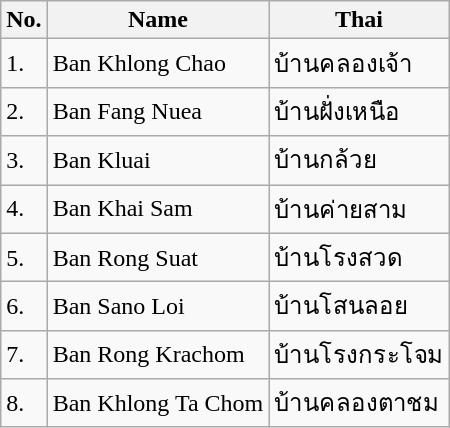<table class="wikitable sortable">
<tr>
<th>No.</th>
<th>Name</th>
<th>Thai</th>
</tr>
<tr>
<td>1.</td>
<td>Ban Khlong Chao</td>
<td>บ้านคลองเจ้า</td>
</tr>
<tr>
<td>2.</td>
<td>Ban Fang Nuea</td>
<td>บ้านฝั่งเหนือ</td>
</tr>
<tr>
<td>3.</td>
<td>Ban Kluai</td>
<td>บ้านกล้วย</td>
</tr>
<tr>
<td>4.</td>
<td>Ban Khai Sam</td>
<td>บ้านค่ายสาม</td>
</tr>
<tr>
<td>5.</td>
<td>Ban Rong Suat</td>
<td>บ้านโรงสวด</td>
</tr>
<tr>
<td>6.</td>
<td>Ban Sano Loi</td>
<td>บ้านโสนลอย</td>
</tr>
<tr>
<td>7.</td>
<td>Ban Rong Krachom</td>
<td>บ้านโรงกระโจม</td>
</tr>
<tr>
<td>8.</td>
<td>Ban Khlong Ta Chom</td>
<td>บ้านคลองตาชม</td>
</tr>
</table>
